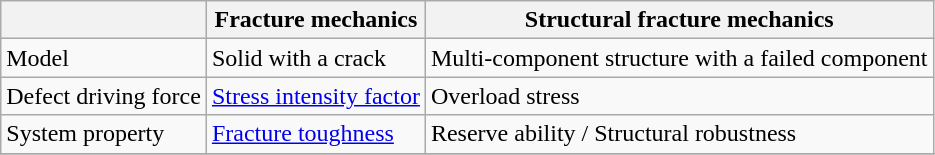<table class="wikitable" border="1">
<tr>
<th></th>
<th>Fracture mechanics</th>
<th>Structural fracture mechanics</th>
</tr>
<tr>
<td>Model</td>
<td>Solid with a crack</td>
<td>Multi-component structure with a failed component</td>
</tr>
<tr>
<td>Defect driving force</td>
<td><a href='#'>Stress intensity factor</a></td>
<td>Overload stress</td>
</tr>
<tr>
<td>System property</td>
<td><a href='#'>Fracture toughness</a></td>
<td>Reserve ability / Structural robustness</td>
</tr>
<tr>
</tr>
</table>
